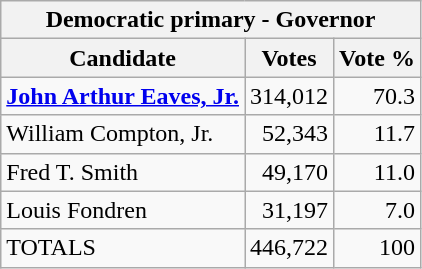<table class="wikitable">
<tr>
<th colspan="3">Democratic primary - Governor</th>
</tr>
<tr>
<th>Candidate</th>
<th>Votes</th>
<th>Vote %</th>
</tr>
<tr>
<td><strong><a href='#'>John Arthur Eaves, Jr.</a></strong></td>
<td align="right">314,012</td>
<td align="right">70.3</td>
</tr>
<tr>
<td>William Compton, Jr.</td>
<td align="right">52,343</td>
<td align="right">11.7</td>
</tr>
<tr>
<td>Fred T. Smith</td>
<td align="right">49,170</td>
<td align="right">11.0</td>
</tr>
<tr>
<td>Louis Fondren</td>
<td align="right">31,197</td>
<td align="right">7.0</td>
</tr>
<tr>
<td>TOTALS</td>
<td align="right">446,722</td>
<td align="right">100</td>
</tr>
</table>
